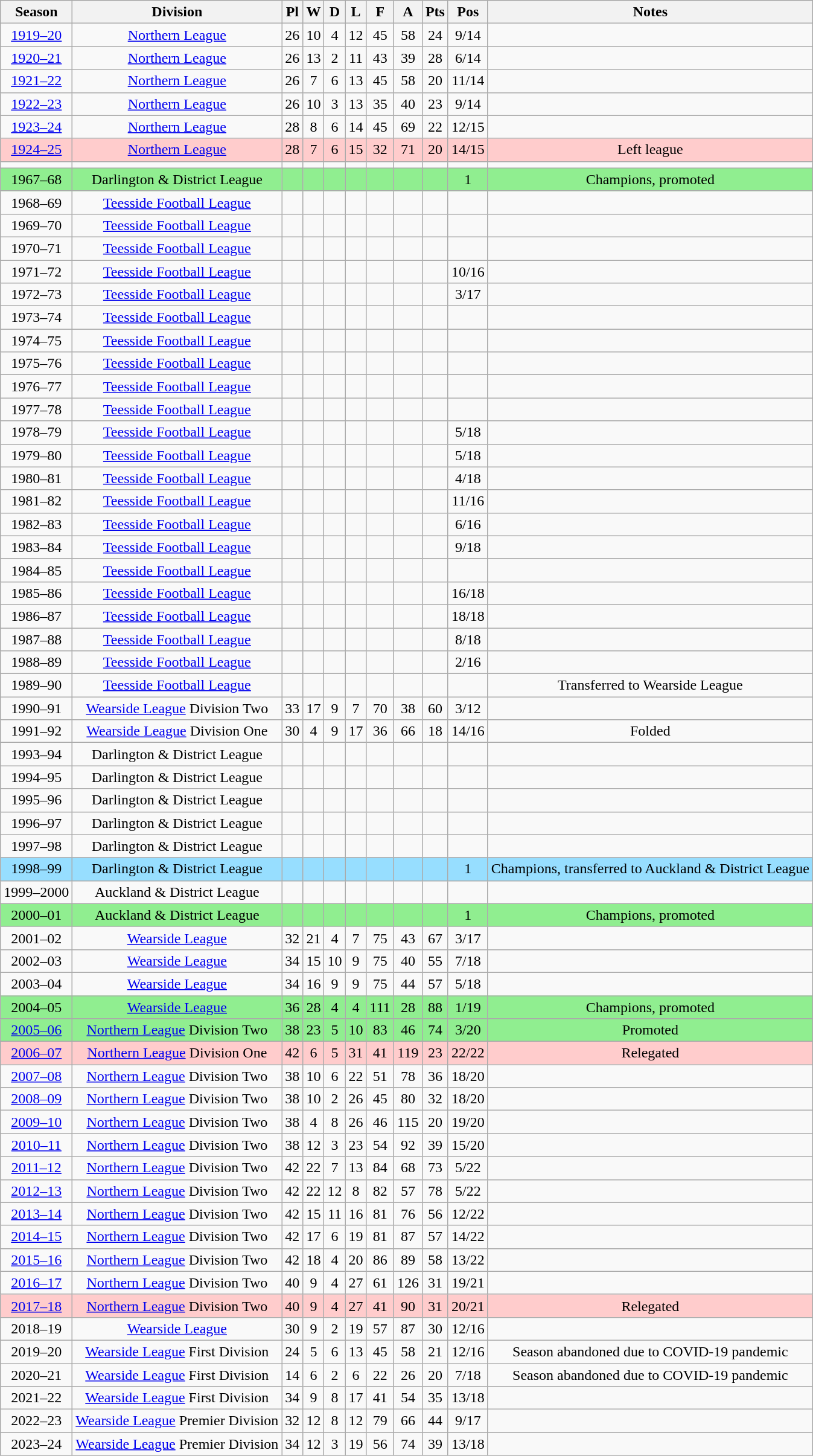<table class="wikitable collapsible collapsed" style=text-align:center>
<tr>
<th>Season</th>
<th>Division</th>
<th>Pl</th>
<th>W</th>
<th>D</th>
<th>L</th>
<th>F</th>
<th>A</th>
<th>Pts</th>
<th>Pos</th>
<th>Notes</th>
</tr>
<tr>
<td><a href='#'>1919–20</a></td>
<td><a href='#'>Northern League</a></td>
<td>26</td>
<td>10</td>
<td>4</td>
<td>12</td>
<td>45</td>
<td>58</td>
<td>24</td>
<td>9/14</td>
<td></td>
</tr>
<tr>
<td><a href='#'>1920–21</a></td>
<td><a href='#'>Northern League</a></td>
<td>26</td>
<td>13</td>
<td>2</td>
<td>11</td>
<td>43</td>
<td>39</td>
<td>28</td>
<td>6/14</td>
<td></td>
</tr>
<tr>
<td><a href='#'>1921–22</a></td>
<td><a href='#'>Northern League</a></td>
<td>26</td>
<td>7</td>
<td>6</td>
<td>13</td>
<td>45</td>
<td>58</td>
<td>20</td>
<td>11/14</td>
<td></td>
</tr>
<tr>
<td><a href='#'>1922–23</a></td>
<td><a href='#'>Northern League</a></td>
<td>26</td>
<td>10</td>
<td>3</td>
<td>13</td>
<td>35</td>
<td>40</td>
<td>23</td>
<td>9/14</td>
<td></td>
</tr>
<tr>
<td><a href='#'>1923–24</a></td>
<td><a href='#'>Northern League</a></td>
<td>28</td>
<td>8</td>
<td>6</td>
<td>14</td>
<td>45</td>
<td>69</td>
<td>22</td>
<td>12/15</td>
<td></td>
</tr>
<tr style="background:#fcc;">
<td><a href='#'>1924–25</a></td>
<td><a href='#'>Northern League</a></td>
<td>28</td>
<td>7</td>
<td>6</td>
<td>15</td>
<td>32</td>
<td>71</td>
<td>20</td>
<td>14/15</td>
<td>Left league</td>
</tr>
<tr>
<td></td>
<td></td>
<td></td>
<td></td>
<td></td>
<td></td>
<td></td>
<td></td>
<td></td>
<td></td>
<td></td>
</tr>
<tr style="background: #90EE90;">
<td>1967–68</td>
<td>Darlington & District League</td>
<td></td>
<td></td>
<td></td>
<td></td>
<td></td>
<td></td>
<td></td>
<td>1</td>
<td>Champions, promoted</td>
</tr>
<tr>
<td>1968–69</td>
<td><a href='#'>Teesside Football League</a></td>
<td></td>
<td></td>
<td></td>
<td></td>
<td></td>
<td></td>
<td></td>
<td></td>
<td></td>
</tr>
<tr>
<td>1969–70</td>
<td><a href='#'>Teesside Football League</a></td>
<td></td>
<td></td>
<td></td>
<td></td>
<td></td>
<td></td>
<td></td>
<td></td>
<td></td>
</tr>
<tr>
<td>1970–71</td>
<td><a href='#'>Teesside Football League</a></td>
<td></td>
<td></td>
<td></td>
<td></td>
<td></td>
<td></td>
<td></td>
<td></td>
<td></td>
</tr>
<tr>
<td>1971–72</td>
<td><a href='#'>Teesside Football League</a></td>
<td></td>
<td></td>
<td></td>
<td></td>
<td></td>
<td></td>
<td></td>
<td>10/16</td>
<td></td>
</tr>
<tr>
<td>1972–73</td>
<td><a href='#'>Teesside Football League</a></td>
<td></td>
<td></td>
<td></td>
<td></td>
<td></td>
<td></td>
<td></td>
<td>3/17</td>
<td></td>
</tr>
<tr>
<td>1973–74</td>
<td><a href='#'>Teesside Football League</a></td>
<td></td>
<td></td>
<td></td>
<td></td>
<td></td>
<td></td>
<td></td>
<td></td>
<td></td>
</tr>
<tr>
<td>1974–75</td>
<td><a href='#'>Teesside Football League</a></td>
<td></td>
<td></td>
<td></td>
<td></td>
<td></td>
<td></td>
<td></td>
<td></td>
<td></td>
</tr>
<tr>
<td>1975–76</td>
<td><a href='#'>Teesside Football League</a></td>
<td></td>
<td></td>
<td></td>
<td></td>
<td></td>
<td></td>
<td></td>
<td></td>
<td></td>
</tr>
<tr>
<td>1976–77</td>
<td><a href='#'>Teesside Football League</a></td>
<td></td>
<td></td>
<td></td>
<td></td>
<td></td>
<td></td>
<td></td>
<td></td>
<td></td>
</tr>
<tr>
<td>1977–78</td>
<td><a href='#'>Teesside Football League</a></td>
<td></td>
<td></td>
<td></td>
<td></td>
<td></td>
<td></td>
<td></td>
<td></td>
<td></td>
</tr>
<tr>
<td>1978–79</td>
<td><a href='#'>Teesside Football League</a></td>
<td></td>
<td></td>
<td></td>
<td></td>
<td></td>
<td></td>
<td></td>
<td>5/18</td>
<td></td>
</tr>
<tr>
<td>1979–80</td>
<td><a href='#'>Teesside Football League</a></td>
<td></td>
<td></td>
<td></td>
<td></td>
<td></td>
<td></td>
<td></td>
<td>5/18</td>
<td></td>
</tr>
<tr>
<td>1980–81</td>
<td><a href='#'>Teesside Football League</a></td>
<td></td>
<td></td>
<td></td>
<td></td>
<td></td>
<td></td>
<td></td>
<td>4/18</td>
<td></td>
</tr>
<tr>
<td>1981–82</td>
<td><a href='#'>Teesside Football League</a></td>
<td></td>
<td></td>
<td></td>
<td></td>
<td></td>
<td></td>
<td></td>
<td>11/16</td>
<td></td>
</tr>
<tr>
<td>1982–83</td>
<td><a href='#'>Teesside Football League</a></td>
<td></td>
<td></td>
<td></td>
<td></td>
<td></td>
<td></td>
<td></td>
<td>6/16</td>
<td></td>
</tr>
<tr>
<td>1983–84</td>
<td><a href='#'>Teesside Football League</a></td>
<td></td>
<td></td>
<td></td>
<td></td>
<td></td>
<td></td>
<td></td>
<td>9/18</td>
<td></td>
</tr>
<tr>
<td>1984–85</td>
<td><a href='#'>Teesside Football League</a></td>
<td></td>
<td></td>
<td></td>
<td></td>
<td></td>
<td></td>
<td></td>
<td></td>
<td></td>
</tr>
<tr>
<td>1985–86</td>
<td><a href='#'>Teesside Football League</a></td>
<td></td>
<td></td>
<td></td>
<td></td>
<td></td>
<td></td>
<td></td>
<td>16/18</td>
<td></td>
</tr>
<tr>
<td>1986–87</td>
<td><a href='#'>Teesside Football League</a></td>
<td></td>
<td></td>
<td></td>
<td></td>
<td></td>
<td></td>
<td></td>
<td>18/18</td>
<td></td>
</tr>
<tr>
<td>1987–88</td>
<td><a href='#'>Teesside Football League</a></td>
<td></td>
<td></td>
<td></td>
<td></td>
<td></td>
<td></td>
<td></td>
<td>8/18</td>
<td></td>
</tr>
<tr>
<td>1988–89</td>
<td><a href='#'>Teesside Football League</a></td>
<td></td>
<td></td>
<td></td>
<td></td>
<td></td>
<td></td>
<td></td>
<td>2/16</td>
<td></td>
</tr>
<tr>
<td>1989–90</td>
<td><a href='#'>Teesside Football League</a></td>
<td></td>
<td></td>
<td></td>
<td></td>
<td></td>
<td></td>
<td></td>
<td></td>
<td>Transferred to Wearside League</td>
</tr>
<tr>
<td>1990–91</td>
<td><a href='#'>Wearside League</a> Division Two</td>
<td>33</td>
<td>17</td>
<td>9</td>
<td>7</td>
<td>70</td>
<td>38</td>
<td>60</td>
<td>3/12</td>
<td></td>
</tr>
<tr>
<td>1991–92</td>
<td><a href='#'>Wearside League</a> Division One</td>
<td>30</td>
<td>4</td>
<td>9</td>
<td>17</td>
<td>36</td>
<td>66</td>
<td>18</td>
<td>14/16</td>
<td>Folded</td>
</tr>
<tr>
<td>1993–94</td>
<td>Darlington & District League</td>
<td></td>
<td></td>
<td></td>
<td></td>
<td></td>
<td></td>
<td></td>
<td></td>
<td></td>
</tr>
<tr>
<td>1994–95</td>
<td>Darlington & District League</td>
<td></td>
<td></td>
<td></td>
<td></td>
<td></td>
<td></td>
<td></td>
<td></td>
<td></td>
</tr>
<tr>
<td>1995–96</td>
<td>Darlington & District League</td>
<td></td>
<td></td>
<td></td>
<td></td>
<td></td>
<td></td>
<td></td>
<td></td>
<td></td>
</tr>
<tr>
<td>1996–97</td>
<td>Darlington & District League</td>
<td></td>
<td></td>
<td></td>
<td></td>
<td></td>
<td></td>
<td></td>
<td></td>
<td></td>
</tr>
<tr>
<td>1997–98</td>
<td>Darlington & District League</td>
<td></td>
<td></td>
<td></td>
<td></td>
<td></td>
<td></td>
<td></td>
<td></td>
<td></td>
</tr>
<tr style="background: #97DEFF;">
<td>1998–99</td>
<td>Darlington & District League</td>
<td></td>
<td></td>
<td></td>
<td></td>
<td></td>
<td></td>
<td></td>
<td>1</td>
<td>Champions, transferred to Auckland & District League</td>
</tr>
<tr>
<td>1999–2000</td>
<td>Auckland & District League</td>
<td></td>
<td></td>
<td></td>
<td></td>
<td></td>
<td></td>
<td></td>
<td></td>
<td></td>
</tr>
<tr style="background: #90EE90;">
<td>2000–01</td>
<td>Auckland & District League</td>
<td></td>
<td></td>
<td></td>
<td></td>
<td></td>
<td></td>
<td></td>
<td>1</td>
<td>Champions, promoted</td>
</tr>
<tr>
<td>2001–02</td>
<td><a href='#'>Wearside League</a></td>
<td>32</td>
<td>21</td>
<td>4</td>
<td>7</td>
<td>75</td>
<td>43</td>
<td>67</td>
<td>3/17</td>
<td></td>
</tr>
<tr>
<td>2002–03</td>
<td><a href='#'>Wearside League</a></td>
<td>34</td>
<td>15</td>
<td>10</td>
<td>9</td>
<td>75</td>
<td>40</td>
<td>55</td>
<td>7/18</td>
<td></td>
</tr>
<tr>
<td>2003–04</td>
<td><a href='#'>Wearside League</a></td>
<td>34</td>
<td>16</td>
<td>9</td>
<td>9</td>
<td>75</td>
<td>44</td>
<td>57</td>
<td>5/18</td>
<td></td>
</tr>
<tr style="background: #90EE90;">
<td>2004–05</td>
<td><a href='#'>Wearside League</a></td>
<td>36</td>
<td>28</td>
<td>4</td>
<td>4</td>
<td>111</td>
<td>28</td>
<td>88</td>
<td>1/19</td>
<td>Champions, promoted</td>
</tr>
<tr style="background: #90EE90;">
<td><a href='#'>2005–06</a></td>
<td><a href='#'>Northern League</a> Division Two</td>
<td>38</td>
<td>23</td>
<td>5</td>
<td>10</td>
<td>83</td>
<td>46</td>
<td>74</td>
<td>3/20</td>
<td>Promoted</td>
</tr>
<tr style="background:#fcc;">
<td><a href='#'>2006–07</a></td>
<td><a href='#'>Northern League</a> Division One</td>
<td>42</td>
<td>6</td>
<td>5</td>
<td>31</td>
<td>41</td>
<td>119</td>
<td>23</td>
<td>22/22</td>
<td>Relegated</td>
</tr>
<tr>
<td><a href='#'>2007–08</a></td>
<td><a href='#'>Northern League</a> Division Two</td>
<td>38</td>
<td>10</td>
<td>6</td>
<td>22</td>
<td>51</td>
<td>78</td>
<td>36</td>
<td>18/20</td>
<td></td>
</tr>
<tr>
<td><a href='#'>2008–09</a></td>
<td><a href='#'>Northern League</a> Division Two</td>
<td>38</td>
<td>10</td>
<td>2</td>
<td>26</td>
<td>45</td>
<td>80</td>
<td>32</td>
<td>18/20</td>
<td></td>
</tr>
<tr>
<td><a href='#'>2009–10</a></td>
<td><a href='#'>Northern League</a> Division Two</td>
<td>38</td>
<td>4</td>
<td>8</td>
<td>26</td>
<td>46</td>
<td>115</td>
<td>20</td>
<td>19/20</td>
<td></td>
</tr>
<tr>
<td><a href='#'>2010–11</a></td>
<td><a href='#'>Northern League</a> Division Two</td>
<td>38</td>
<td>12</td>
<td>3</td>
<td>23</td>
<td>54</td>
<td>92</td>
<td>39</td>
<td>15/20</td>
<td></td>
</tr>
<tr>
<td><a href='#'>2011–12</a></td>
<td><a href='#'>Northern League</a> Division Two</td>
<td>42</td>
<td>22</td>
<td>7</td>
<td>13</td>
<td>84</td>
<td>68</td>
<td>73</td>
<td>5/22</td>
<td></td>
</tr>
<tr>
<td><a href='#'>2012–13</a></td>
<td><a href='#'>Northern League</a> Division Two</td>
<td>42</td>
<td>22</td>
<td>12</td>
<td>8</td>
<td>82</td>
<td>57</td>
<td>78</td>
<td>5/22</td>
<td></td>
</tr>
<tr>
<td><a href='#'>2013–14</a></td>
<td><a href='#'>Northern League</a> Division Two</td>
<td>42</td>
<td>15</td>
<td>11</td>
<td>16</td>
<td>81</td>
<td>76</td>
<td>56</td>
<td>12/22</td>
<td></td>
</tr>
<tr>
<td><a href='#'>2014–15</a></td>
<td><a href='#'>Northern League</a> Division Two</td>
<td>42</td>
<td>17</td>
<td>6</td>
<td>19</td>
<td>81</td>
<td>87</td>
<td>57</td>
<td>14/22</td>
<td></td>
</tr>
<tr>
<td><a href='#'>2015–16</a></td>
<td><a href='#'>Northern League</a> Division Two</td>
<td>42</td>
<td>18</td>
<td>4</td>
<td>20</td>
<td>86</td>
<td>89</td>
<td>58</td>
<td>13/22</td>
<td></td>
</tr>
<tr>
<td><a href='#'>2016–17</a></td>
<td><a href='#'>Northern League</a> Division Two</td>
<td>40</td>
<td>9</td>
<td>4</td>
<td>27</td>
<td>61</td>
<td>126</td>
<td>31</td>
<td>19/21</td>
<td></td>
</tr>
<tr style="background:#fcc;">
<td><a href='#'>2017–18</a></td>
<td><a href='#'>Northern League</a> Division Two</td>
<td>40</td>
<td>9</td>
<td>4</td>
<td>27</td>
<td>41</td>
<td>90</td>
<td>31</td>
<td>20/21</td>
<td>Relegated</td>
</tr>
<tr>
<td>2018–19</td>
<td><a href='#'>Wearside League</a></td>
<td>30</td>
<td>9</td>
<td>2</td>
<td>19</td>
<td>57</td>
<td>87</td>
<td>30</td>
<td>12/16</td>
<td></td>
</tr>
<tr>
<td>2019–20</td>
<td><a href='#'>Wearside League</a> First Division</td>
<td>24</td>
<td>5</td>
<td>6</td>
<td>13</td>
<td>45</td>
<td>58</td>
<td>21</td>
<td>12/16</td>
<td>Season abandoned due to COVID-19 pandemic</td>
</tr>
<tr>
<td>2020–21</td>
<td><a href='#'>Wearside League</a> First Division</td>
<td>14</td>
<td>6</td>
<td>2</td>
<td>6</td>
<td>22</td>
<td>26</td>
<td>20</td>
<td>7/18</td>
<td>Season abandoned due to COVID-19 pandemic</td>
</tr>
<tr>
<td>2021–22</td>
<td><a href='#'>Wearside League</a> First Division</td>
<td>34</td>
<td>9</td>
<td>8</td>
<td>17</td>
<td>41</td>
<td>54</td>
<td>35</td>
<td>13/18</td>
<td></td>
</tr>
<tr>
<td>2022–23</td>
<td><a href='#'>Wearside League</a> Premier Division</td>
<td>32</td>
<td>12</td>
<td>8</td>
<td>12</td>
<td>79</td>
<td>66</td>
<td>44</td>
<td>9/17</td>
<td></td>
</tr>
<tr>
<td>2023–24</td>
<td><a href='#'>Wearside League</a> Premier Division</td>
<td>34</td>
<td>12</td>
<td>3</td>
<td>19</td>
<td>56</td>
<td>74</td>
<td>39</td>
<td>13/18</td>
<td></td>
</tr>
</table>
